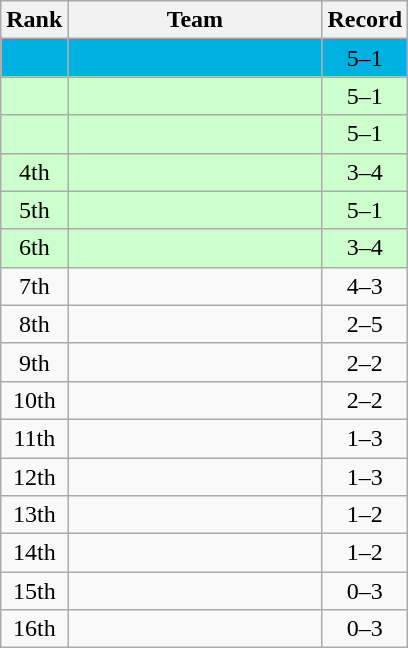<table class=wikitable style="text-align:center;">
<tr>
<th>Rank</th>
<th width=162>Team</th>
<th>Record</th>
</tr>
<tr bgcolor=#skyblue>
<td></td>
<td align=left></td>
<td>5–1</td>
</tr>
<tr bgcolor=#ccffcc>
<td></td>
<td align=left></td>
<td>5–1</td>
</tr>
<tr bgcolor=#ccffcc>
<td></td>
<td align=left></td>
<td>5–1</td>
</tr>
<tr bgcolor=#ccffcc>
<td>4th</td>
<td align=left></td>
<td>3–4</td>
</tr>
<tr bgcolor=#ccffcc>
<td>5th</td>
<td align=left></td>
<td>5–1</td>
</tr>
<tr bgcolor=#ccffcc>
<td>6th</td>
<td align=left></td>
<td>3–4</td>
</tr>
<tr>
<td>7th</td>
<td align=left></td>
<td>4–3</td>
</tr>
<tr>
<td>8th</td>
<td align=left></td>
<td>2–5</td>
</tr>
<tr>
<td>9th</td>
<td align=left></td>
<td>2–2</td>
</tr>
<tr>
<td>10th</td>
<td align=left></td>
<td>2–2</td>
</tr>
<tr>
<td>11th</td>
<td align=left></td>
<td>1–3</td>
</tr>
<tr>
<td>12th</td>
<td align=left></td>
<td>1–3</td>
</tr>
<tr>
<td>13th</td>
<td align=left></td>
<td>1–2</td>
</tr>
<tr>
<td>14th</td>
<td align=left></td>
<td>1–2</td>
</tr>
<tr>
<td>15th</td>
<td align=left></td>
<td>0–3</td>
</tr>
<tr>
<td>16th</td>
<td align=left></td>
<td>0–3</td>
</tr>
</table>
